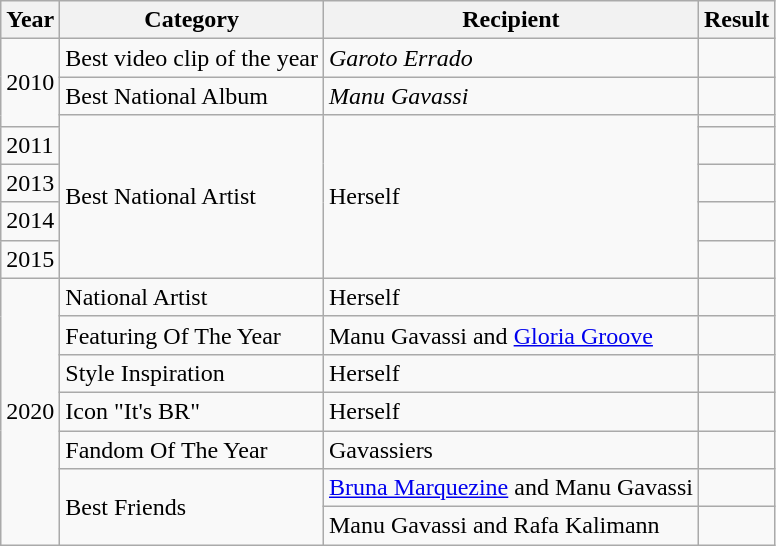<table class="wikitable">
<tr>
<th>Year</th>
<th>Category</th>
<th>Recipient</th>
<th>Result</th>
</tr>
<tr>
<td rowspan=3>2010</td>
<td>Best video clip of the year<br></td>
<td><em>Garoto Errado</em></td>
<td></td>
</tr>
<tr>
<td>Best National Album</td>
<td><em>Manu Gavassi</em></td>
<td></td>
</tr>
<tr>
<td rowspan=5>Best National Artist</td>
<td rowspan=5>Herself</td>
<td></td>
</tr>
<tr>
<td>2011</td>
<td></td>
</tr>
<tr>
<td>2013</td>
<td></td>
</tr>
<tr>
<td>2014</td>
<td></td>
</tr>
<tr>
<td>2015</td>
<td></td>
</tr>
<tr>
<td rowspan=7>2020</td>
<td>National Artist</td>
<td>Herself</td>
<td></td>
</tr>
<tr>
<td>Featuring Of The Year</td>
<td>Manu Gavassi and <a href='#'>Gloria Groove</a></td>
<td></td>
</tr>
<tr>
<td>Style Inspiration</td>
<td>Herself</td>
<td></td>
</tr>
<tr>
<td>Icon "It's BR"</td>
<td>Herself</td>
<td></td>
</tr>
<tr>
<td>Fandom Of The Year</td>
<td>Gavassiers</td>
<td></td>
</tr>
<tr>
<td rowspan=2>Best Friends</td>
<td><a href='#'>Bruna Marquezine</a> and Manu Gavassi</td>
<td></td>
</tr>
<tr>
<td>Manu Gavassi and Rafa Kalimann</td>
<td></td>
</tr>
</table>
